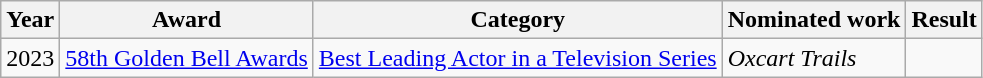<table class="wikitable sortable">
<tr>
<th>Year</th>
<th>Award</th>
<th>Category</th>
<th>Nominated work</th>
<th>Result</th>
</tr>
<tr>
<td>2023</td>
<td><a href='#'>58th Golden Bell Awards</a></td>
<td><a href='#'>Best Leading Actor in a Television Series</a></td>
<td><em>Oxcart Trails</em></td>
<td></td>
</tr>
</table>
